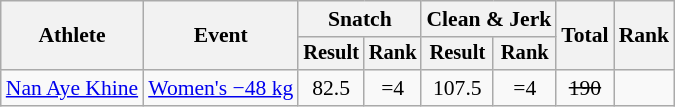<table class="wikitable" style="font-size:90%">
<tr>
<th rowspan="2">Athlete</th>
<th rowspan="2">Event</th>
<th colspan="2">Snatch</th>
<th colspan="2">Clean & Jerk</th>
<th rowspan="2">Total</th>
<th rowspan="2">Rank</th>
</tr>
<tr style="font-size:95%">
<th>Result</th>
<th>Rank</th>
<th>Result</th>
<th>Rank</th>
</tr>
<tr align=center>
<td align=left><a href='#'>Nan Aye Khine</a></td>
<td align=left><a href='#'>Women's −48 kg</a></td>
<td>82.5</td>
<td>=4</td>
<td>107.5</td>
<td>=4</td>
<td><s>190</s></td>
<td></td>
</tr>
</table>
